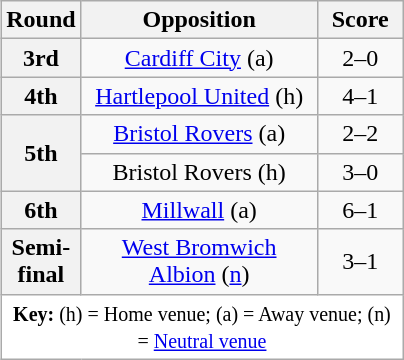<table class="wikitable plainrowheaders" style="text-align:center;margin-left:1em;float:right">
<tr>
<th width="25">Round</th>
<th width="150">Opposition</th>
<th width="50">Score</th>
</tr>
<tr>
<th scope=row style="text-align:center">3rd</th>
<td><a href='#'>Cardiff City</a> (a)</td>
<td>2–0</td>
</tr>
<tr>
<th scope=row style="text-align:center">4th</th>
<td><a href='#'>Hartlepool United</a> (h)</td>
<td>4–1</td>
</tr>
<tr>
<th scope=row style="text-align:center" rowspan=2>5th</th>
<td><a href='#'>Bristol Rovers</a> (a)</td>
<td>2–2</td>
</tr>
<tr>
<td>Bristol Rovers (h)</td>
<td>3–0</td>
</tr>
<tr>
<th scope=row style="text-align:center">6th</th>
<td><a href='#'>Millwall</a> (a)</td>
<td>6–1</td>
</tr>
<tr>
<th scope=row style="text-align:center">Semi-final</th>
<td><a href='#'>West Bromwich Albion</a> (<a href='#'>n</a>)</td>
<td>3–1</td>
</tr>
<tr>
<td colspan="3" style="background-color:white;"><small><strong>Key:</strong> (h) = Home venue; (a) = Away venue; (n) = <a href='#'>Neutral venue</a></small></td>
</tr>
</table>
